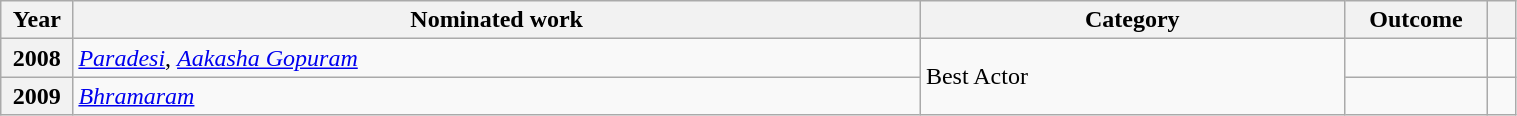<table class="wikitable plainrowheaders" style="width:80%;">
<tr>
<th scope="col" style="width:1%;">Year</th>
<th scope="col" style="width:30%;">Nominated work</th>
<th scope="col" style="width:15%;">Category</th>
<th scope="col" style="width:3%;">Outcome</th>
<th scope="col" style="width:1%;"></th>
</tr>
<tr>
<th scope="row">2008</th>
<td><em><a href='#'>Paradesi</a></em>, <em><a href='#'>Aakasha Gopuram</a></em></td>
<td rowspan="2">Best Actor</td>
<td></td>
<td style="text-align:center;"></td>
</tr>
<tr>
<th scope="row">2009</th>
<td><em><a href='#'>Bhramaram</a></em></td>
<td></td>
<td style="text-align:center;"></td>
</tr>
</table>
